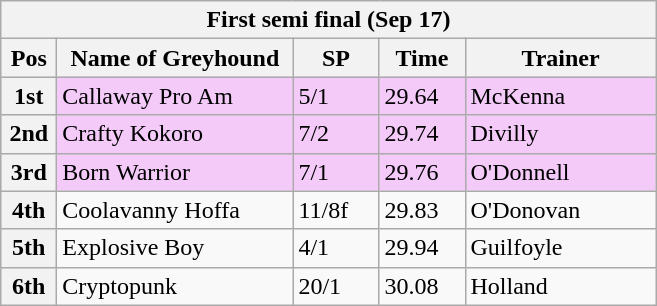<table class="wikitable">
<tr>
<th colspan="6">First semi final (Sep 17)</th>
</tr>
<tr>
<th width=30>Pos</th>
<th width=150>Name of Greyhound</th>
<th width=50>SP</th>
<th width=50>Time</th>
<th width=120>Trainer</th>
</tr>
<tr style="background: #f4caf9;">
<th>1st</th>
<td>Callaway Pro Am</td>
<td>5/1</td>
<td>29.64</td>
<td>McKenna</td>
</tr>
<tr style="background: #f4caf9;">
<th>2nd</th>
<td>Crafty Kokoro</td>
<td>7/2</td>
<td>29.74</td>
<td>Divilly</td>
</tr>
<tr style="background: #f4caf9;">
<th>3rd</th>
<td>Born Warrior</td>
<td>7/1</td>
<td>29.76</td>
<td>O'Donnell</td>
</tr>
<tr>
<th>4th</th>
<td>Coolavanny Hoffa</td>
<td>11/8f</td>
<td>29.83</td>
<td>O'Donovan</td>
</tr>
<tr>
<th>5th</th>
<td>Explosive Boy</td>
<td>4/1</td>
<td>29.94</td>
<td>Guilfoyle</td>
</tr>
<tr>
<th>6th</th>
<td>Cryptopunk</td>
<td>20/1</td>
<td>30.08</td>
<td>Holland</td>
</tr>
</table>
